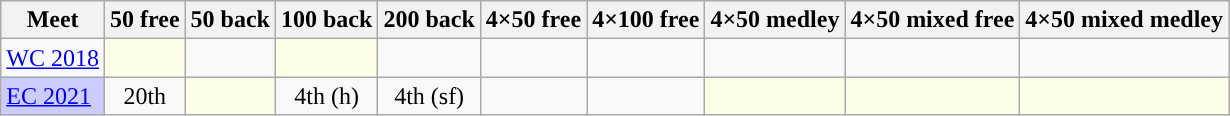<table class="sortable wikitable">
<tr>
<th>Meet</th>
<th class="unsortable">50 free</th>
<th class="unsortable">50 back</th>
<th class="unsortable">100 back</th>
<th class="unsortable">200 back</th>
<th class="unsortable">4×50 free</th>
<th class="unsortable">4×100 free</th>
<th class="unsortable">4×50 medley</th>
<th class="unsortable">4×50 mixed free</th>
<th class="unsortable">4×50 mixed medley</th>
</tr>
<tr>
<td><a href='#'>WC 2018</a></td>
<td style="background:#fdffe7"></td>
<td align="center"></td>
<td style="background:#fdffe7"></td>
<td align="center"></td>
<td align="center"></td>
<td align="center"></td>
<td align="center"></td>
<td align="center"></td>
<td align="center"></td>
</tr>
<tr>
<td style="background:#ccccff"><a href='#'>EC 2021</a></td>
<td align="center">20th</td>
<td style="background:#fdffe7"></td>
<td align="center">4th (h)</td>
<td align="center">4th (sf)</td>
<td align="center"></td>
<td></td>
<td style="background:#fdffe7"></td>
<td style="background:#fdffe7"></td>
<td style="background:#fdffe7"></td>
</tr>
</table>
